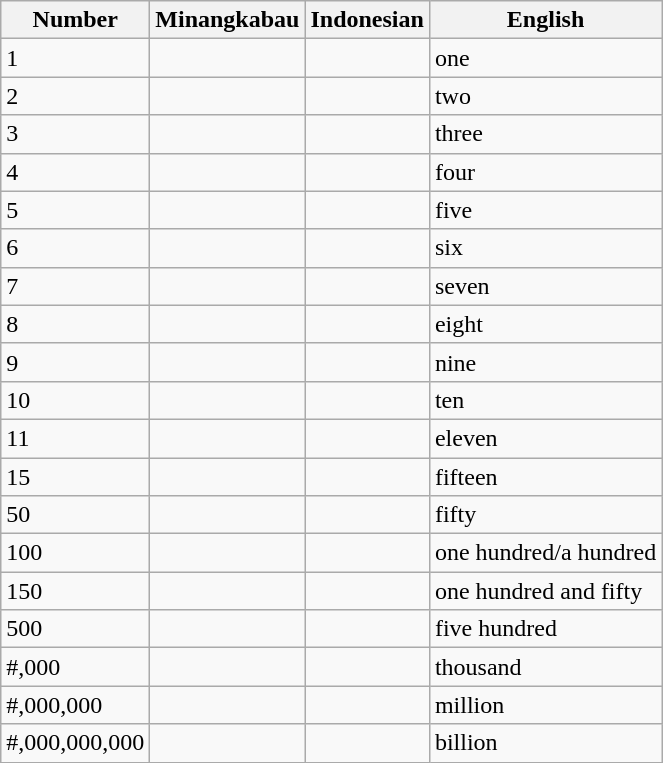<table class="wikitable">
<tr valign="top">
<th>Number</th>
<th>Minangkabau</th>
<th>Indonesian</th>
<th>English</th>
</tr>
<tr>
<td>1</td>
<td></td>
<td></td>
<td>one</td>
</tr>
<tr>
<td>2</td>
<td></td>
<td></td>
<td>two</td>
</tr>
<tr>
<td>3</td>
<td></td>
<td></td>
<td>three</td>
</tr>
<tr>
<td>4</td>
<td></td>
<td></td>
<td>four</td>
</tr>
<tr>
<td>5</td>
<td></td>
<td></td>
<td>five</td>
</tr>
<tr>
<td>6</td>
<td></td>
<td></td>
<td>six</td>
</tr>
<tr>
<td>7</td>
<td></td>
<td></td>
<td>seven</td>
</tr>
<tr>
<td>8</td>
<td></td>
<td></td>
<td>eight</td>
</tr>
<tr>
<td>9</td>
<td></td>
<td></td>
<td>nine</td>
</tr>
<tr>
<td>10</td>
<td></td>
<td></td>
<td>ten</td>
</tr>
<tr>
<td>11</td>
<td></td>
<td></td>
<td>eleven</td>
</tr>
<tr>
<td>15</td>
<td></td>
<td></td>
<td>fifteen</td>
</tr>
<tr>
<td>50</td>
<td></td>
<td></td>
<td>fifty</td>
</tr>
<tr>
<td>100</td>
<td></td>
<td></td>
<td>one hundred/a hundred</td>
</tr>
<tr>
<td>150</td>
<td></td>
<td></td>
<td>one hundred and fifty</td>
</tr>
<tr>
<td>500</td>
<td></td>
<td></td>
<td>five hundred</td>
</tr>
<tr>
<td>#,000</td>
<td></td>
<td></td>
<td>thousand</td>
</tr>
<tr>
<td>#,000,000</td>
<td></td>
<td></td>
<td>million</td>
</tr>
<tr>
<td>#,000,000,000</td>
<td></td>
<td></td>
<td>billion</td>
</tr>
</table>
